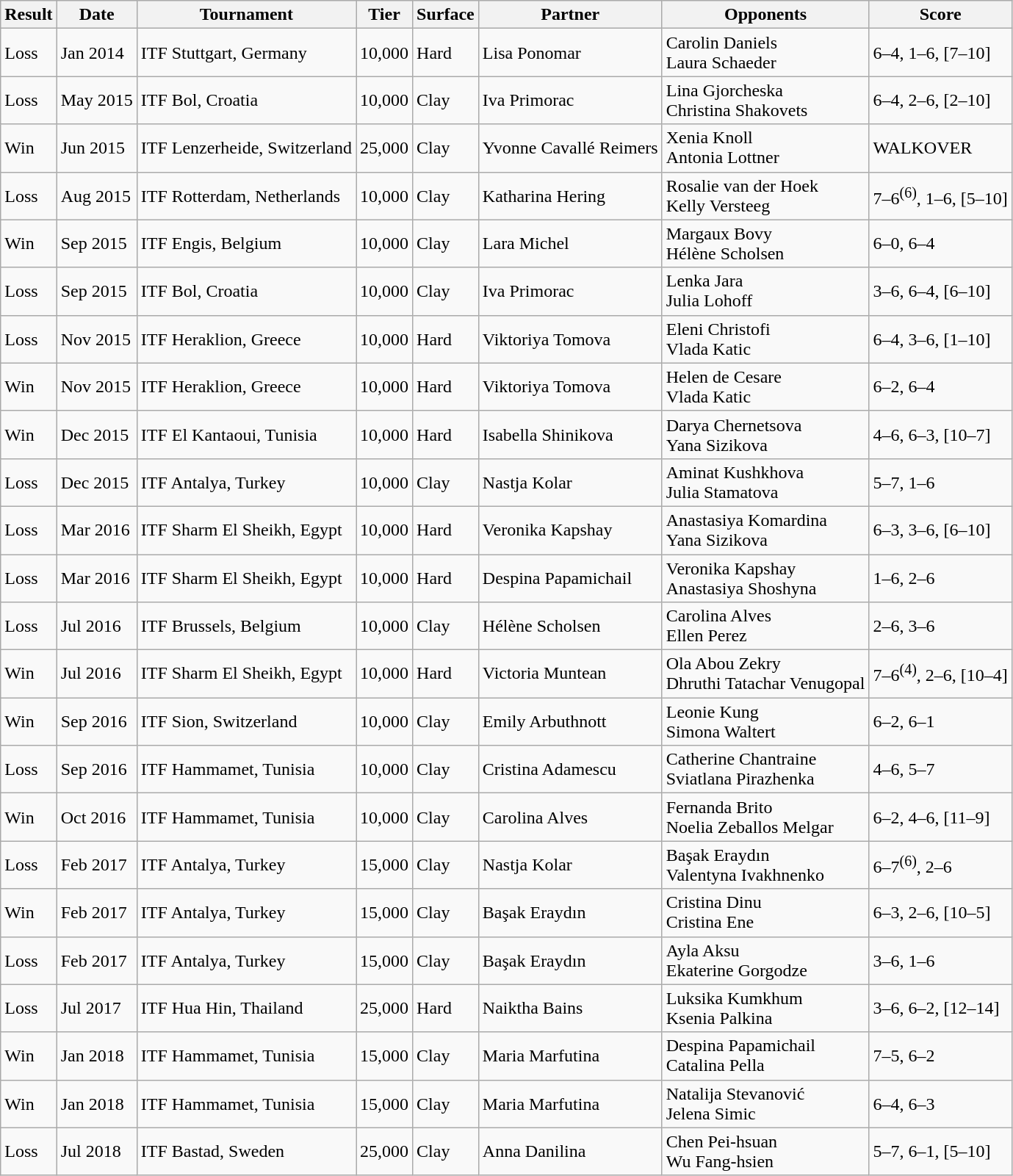<table class="wikitable sortable">
<tr>
<th>Result</th>
<th>Date</th>
<th>Tournament</th>
<th>Tier</th>
<th>Surface</th>
<th>Partner</th>
<th>Opponents</th>
<th class="unsortable">Score</th>
</tr>
<tr>
<td>Loss</td>
<td>Jan 2014</td>
<td>ITF Stuttgart, Germany</td>
<td>10,000</td>
<td>Hard</td>
<td>Lisa Ponomar</td>
<td>Carolin Daniels<br>Laura Schaeder</td>
<td>6–4, 1–6, [7–10]</td>
</tr>
<tr>
<td>Loss</td>
<td>May 2015</td>
<td>ITF Bol, Croatia</td>
<td>10,000</td>
<td>Clay</td>
<td>Iva Primorac</td>
<td>Lina Gjorcheska<br>Christina Shakovets</td>
<td>6–4, 2–6, [2–10]</td>
</tr>
<tr>
<td>Win</td>
<td>Jun 2015</td>
<td>ITF Lenzerheide, Switzerland</td>
<td>25,000</td>
<td>Clay</td>
<td>Yvonne Cavallé Reimers</td>
<td>Xenia Knoll<br>Antonia Lottner</td>
<td>WALKOVER</td>
</tr>
<tr>
<td>Loss</td>
<td>Aug 2015</td>
<td>ITF Rotterdam, Netherlands</td>
<td>10,000</td>
<td>Clay</td>
<td>Katharina Hering</td>
<td>Rosalie van der Hoek<br>Kelly Versteeg</td>
<td>7–6<sup>(6)</sup>, 1–6, [5–10]</td>
</tr>
<tr>
<td>Win</td>
<td>Sep 2015</td>
<td>ITF Engis, Belgium</td>
<td>10,000</td>
<td>Clay</td>
<td>Lara Michel</td>
<td>Margaux Bovy<br>Hélène Scholsen</td>
<td>6–0, 6–4</td>
</tr>
<tr>
<td>Loss</td>
<td>Sep 2015</td>
<td>ITF Bol, Croatia</td>
<td>10,000</td>
<td>Clay</td>
<td>Iva Primorac</td>
<td>Lenka Jara<br>Julia Lohoff</td>
<td>3–6, 6–4, [6–10]</td>
</tr>
<tr>
<td>Loss</td>
<td>Nov 2015</td>
<td>ITF Heraklion, Greece</td>
<td>10,000</td>
<td>Hard</td>
<td>Viktoriya Tomova</td>
<td>Eleni Christofi<br>Vlada Katic</td>
<td>6–4, 3–6, [1–10]</td>
</tr>
<tr>
<td>Win</td>
<td>Nov 2015</td>
<td>ITF Heraklion, Greece</td>
<td>10,000</td>
<td>Hard</td>
<td>Viktoriya Tomova</td>
<td>Helen de Cesare<br>Vlada Katic</td>
<td>6–2, 6–4</td>
</tr>
<tr>
<td>Win</td>
<td>Dec 2015</td>
<td>ITF El Kantaoui, Tunisia</td>
<td>10,000</td>
<td>Hard</td>
<td>Isabella Shinikova</td>
<td>Darya Chernetsova<br>Yana Sizikova</td>
<td>4–6, 6–3, [10–7]</td>
</tr>
<tr>
<td>Loss</td>
<td>Dec 2015</td>
<td>ITF Antalya, Turkey</td>
<td>10,000</td>
<td>Clay</td>
<td>Nastja Kolar</td>
<td>Aminat Kushkhova<br>Julia Stamatova</td>
<td>5–7, 1–6</td>
</tr>
<tr>
<td>Loss</td>
<td>Mar 2016</td>
<td>ITF Sharm El Sheikh, Egypt</td>
<td>10,000</td>
<td>Hard</td>
<td>Veronika Kapshay</td>
<td>Anastasiya Komardina<br>Yana Sizikova</td>
<td>6–3, 3–6, [6–10]</td>
</tr>
<tr>
<td>Loss</td>
<td>Mar 2016</td>
<td>ITF Sharm El Sheikh, Egypt</td>
<td>10,000</td>
<td>Hard</td>
<td>Despina Papamichail</td>
<td>Veronika Kapshay<br>Anastasiya Shoshyna</td>
<td>1–6, 2–6</td>
</tr>
<tr>
<td>Loss</td>
<td>Jul 2016</td>
<td>ITF Brussels, Belgium</td>
<td>10,000</td>
<td>Clay</td>
<td>Hélène Scholsen</td>
<td>Carolina Alves<br>Ellen Perez</td>
<td>2–6, 3–6</td>
</tr>
<tr>
<td>Win</td>
<td>Jul 2016</td>
<td>ITF Sharm El Sheikh, Egypt</td>
<td>10,000</td>
<td>Hard</td>
<td>Victoria Muntean</td>
<td>Ola Abou Zekry<br>Dhruthi Tatachar Venugopal</td>
<td>7–6<sup>(4)</sup>, 2–6, [10–4]</td>
</tr>
<tr>
<td>Win</td>
<td>Sep 2016</td>
<td>ITF Sion, Switzerland</td>
<td>10,000</td>
<td>Clay</td>
<td>Emily Arbuthnott</td>
<td>Leonie Kung<br>Simona Waltert</td>
<td>6–2, 6–1</td>
</tr>
<tr>
<td>Loss</td>
<td>Sep 2016</td>
<td>ITF Hammamet, Tunisia</td>
<td>10,000</td>
<td>Clay</td>
<td>Cristina Adamescu</td>
<td>Catherine Chantraine<br>Sviatlana Pirazhenka</td>
<td>4–6, 5–7</td>
</tr>
<tr>
<td>Win</td>
<td>Oct 2016</td>
<td>ITF Hammamet, Tunisia</td>
<td>10,000</td>
<td>Clay</td>
<td>Carolina Alves</td>
<td>Fernanda Brito<br>Noelia Zeballos Melgar</td>
<td>6–2, 4–6, [11–9]</td>
</tr>
<tr>
<td>Loss</td>
<td>Feb 2017</td>
<td>ITF Antalya, Turkey</td>
<td>15,000</td>
<td>Clay</td>
<td>Nastja Kolar</td>
<td>Başak Eraydın<br>Valentyna Ivakhnenko</td>
<td>6–7<sup>(6)</sup>, 2–6</td>
</tr>
<tr>
<td>Win</td>
<td>Feb 2017</td>
<td>ITF Antalya, Turkey</td>
<td>15,000</td>
<td>Clay</td>
<td>Başak Eraydın</td>
<td>Cristina Dinu<br>Cristina Ene</td>
<td>6–3, 2–6, [10–5]</td>
</tr>
<tr>
<td>Loss</td>
<td>Feb 2017</td>
<td>ITF Antalya, Turkey</td>
<td>15,000</td>
<td>Clay</td>
<td>Başak Eraydın</td>
<td>Ayla Aksu<br>Ekaterine Gorgodze</td>
<td>3–6, 1–6</td>
</tr>
<tr>
<td>Loss</td>
<td>Jul 2017</td>
<td>ITF Hua Hin, Thailand</td>
<td>25,000</td>
<td>Hard</td>
<td>Naiktha Bains</td>
<td>Luksika Kumkhum<br>Ksenia Palkina</td>
<td>3–6, 6–2, [12–14]</td>
</tr>
<tr>
<td>Win</td>
<td>Jan 2018</td>
<td>ITF Hammamet, Tunisia</td>
<td>15,000</td>
<td>Clay</td>
<td>Maria Marfutina</td>
<td>Despina Papamichail<br>Catalina Pella</td>
<td>7–5, 6–2</td>
</tr>
<tr>
<td>Win</td>
<td>Jan 2018</td>
<td>ITF Hammamet, Tunisia</td>
<td>15,000</td>
<td>Clay</td>
<td>Maria Marfutina</td>
<td>Natalija Stevanović<br>Jelena Simic</td>
<td>6–4, 6–3</td>
</tr>
<tr>
<td>Loss</td>
<td>Jul 2018</td>
<td>ITF Bastad, Sweden</td>
<td>25,000</td>
<td>Clay</td>
<td>Anna Danilina</td>
<td>Chen Pei-hsuan<br>Wu Fang-hsien</td>
<td>5–7, 6–1, [5–10]</td>
</tr>
</table>
